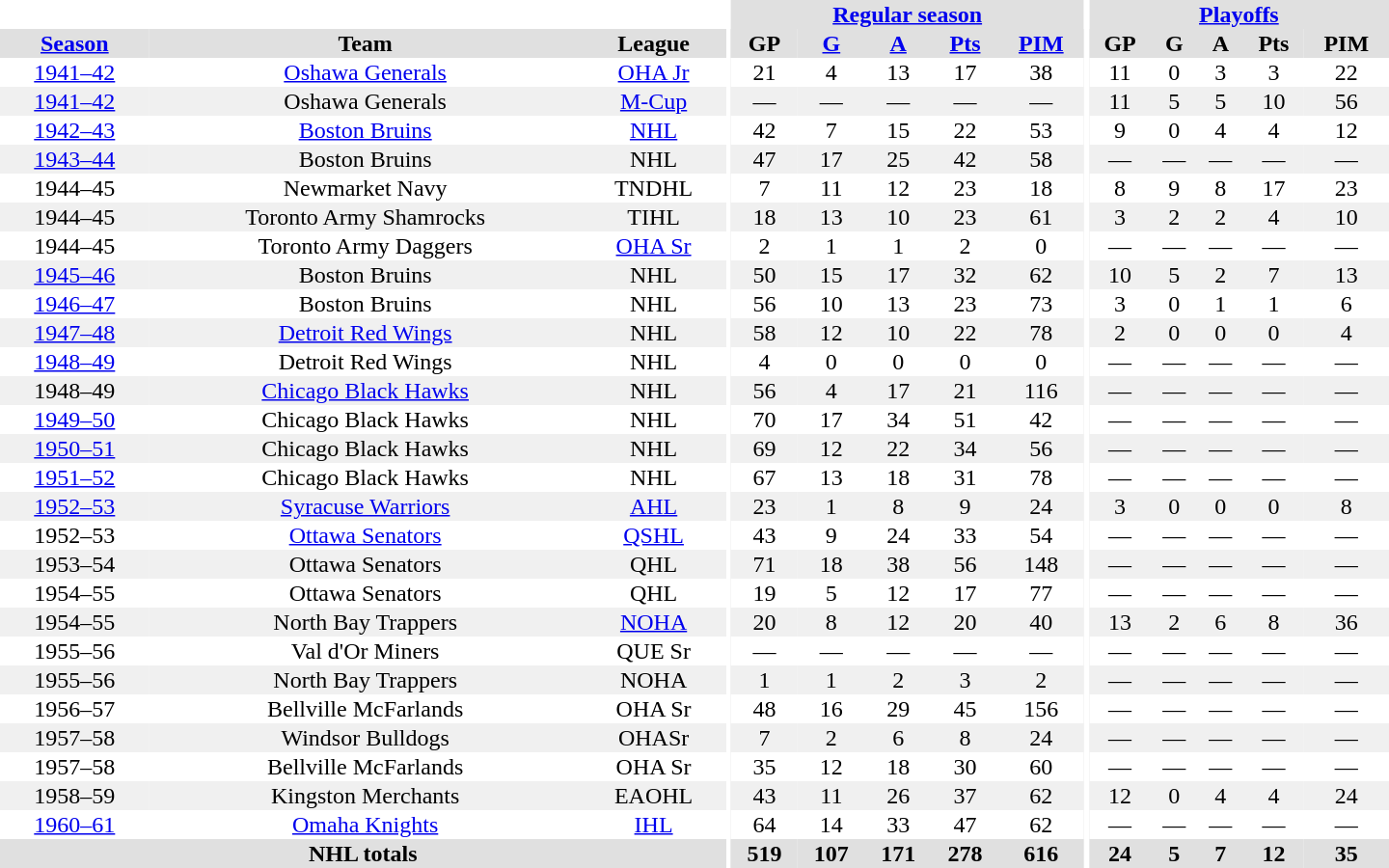<table border="0" cellpadding="1" cellspacing="0" style="text-align:center; width:60em">
<tr bgcolor="#e0e0e0">
<th colspan="3" bgcolor="#ffffff"></th>
<th rowspan="100" bgcolor="#ffffff"></th>
<th colspan="5"><a href='#'>Regular season</a></th>
<th rowspan="100" bgcolor="#ffffff"></th>
<th colspan="5"><a href='#'>Playoffs</a></th>
</tr>
<tr bgcolor="#e0e0e0">
<th><a href='#'>Season</a></th>
<th>Team</th>
<th>League</th>
<th>GP</th>
<th><a href='#'>G</a></th>
<th><a href='#'>A</a></th>
<th><a href='#'>Pts</a></th>
<th><a href='#'>PIM</a></th>
<th>GP</th>
<th>G</th>
<th>A</th>
<th>Pts</th>
<th>PIM</th>
</tr>
<tr>
<td><a href='#'>1941–42</a></td>
<td><a href='#'>Oshawa Generals</a></td>
<td><a href='#'>OHA Jr</a></td>
<td>21</td>
<td>4</td>
<td>13</td>
<td>17</td>
<td>38</td>
<td>11</td>
<td>0</td>
<td>3</td>
<td>3</td>
<td>22</td>
</tr>
<tr bgcolor="#f0f0f0">
<td><a href='#'>1941–42</a></td>
<td>Oshawa Generals</td>
<td><a href='#'>M-Cup</a></td>
<td>—</td>
<td>—</td>
<td>—</td>
<td>—</td>
<td>—</td>
<td>11</td>
<td>5</td>
<td>5</td>
<td>10</td>
<td>56</td>
</tr>
<tr>
<td><a href='#'>1942–43</a></td>
<td><a href='#'>Boston Bruins</a></td>
<td><a href='#'>NHL</a></td>
<td>42</td>
<td>7</td>
<td>15</td>
<td>22</td>
<td>53</td>
<td>9</td>
<td>0</td>
<td>4</td>
<td>4</td>
<td>12</td>
</tr>
<tr bgcolor="#f0f0f0">
<td><a href='#'>1943–44</a></td>
<td>Boston Bruins</td>
<td>NHL</td>
<td>47</td>
<td>17</td>
<td>25</td>
<td>42</td>
<td>58</td>
<td>—</td>
<td>—</td>
<td>—</td>
<td>—</td>
<td>—</td>
</tr>
<tr>
<td>1944–45</td>
<td>Newmarket Navy</td>
<td>TNDHL</td>
<td>7</td>
<td>11</td>
<td>12</td>
<td>23</td>
<td>18</td>
<td>8</td>
<td>9</td>
<td>8</td>
<td>17</td>
<td>23</td>
</tr>
<tr bgcolor="#f0f0f0">
<td>1944–45</td>
<td>Toronto Army Shamrocks</td>
<td>TIHL</td>
<td>18</td>
<td>13</td>
<td>10</td>
<td>23</td>
<td>61</td>
<td>3</td>
<td>2</td>
<td>2</td>
<td>4</td>
<td>10</td>
</tr>
<tr>
<td>1944–45</td>
<td>Toronto Army Daggers</td>
<td><a href='#'>OHA Sr</a></td>
<td>2</td>
<td>1</td>
<td>1</td>
<td>2</td>
<td>0</td>
<td>—</td>
<td>—</td>
<td>—</td>
<td>—</td>
<td>—</td>
</tr>
<tr bgcolor="#f0f0f0">
<td><a href='#'>1945–46</a></td>
<td>Boston Bruins</td>
<td>NHL</td>
<td>50</td>
<td>15</td>
<td>17</td>
<td>32</td>
<td>62</td>
<td>10</td>
<td>5</td>
<td>2</td>
<td>7</td>
<td>13</td>
</tr>
<tr>
<td><a href='#'>1946–47</a></td>
<td>Boston Bruins</td>
<td>NHL</td>
<td>56</td>
<td>10</td>
<td>13</td>
<td>23</td>
<td>73</td>
<td>3</td>
<td>0</td>
<td>1</td>
<td>1</td>
<td>6</td>
</tr>
<tr bgcolor="#f0f0f0">
<td><a href='#'>1947–48</a></td>
<td><a href='#'>Detroit Red Wings</a></td>
<td>NHL</td>
<td>58</td>
<td>12</td>
<td>10</td>
<td>22</td>
<td>78</td>
<td>2</td>
<td>0</td>
<td>0</td>
<td>0</td>
<td>4</td>
</tr>
<tr>
<td><a href='#'>1948–49</a></td>
<td>Detroit Red Wings</td>
<td>NHL</td>
<td>4</td>
<td>0</td>
<td>0</td>
<td>0</td>
<td>0</td>
<td>—</td>
<td>—</td>
<td>—</td>
<td>—</td>
<td>—</td>
</tr>
<tr bgcolor="#f0f0f0">
<td>1948–49</td>
<td><a href='#'>Chicago Black Hawks</a></td>
<td>NHL</td>
<td>56</td>
<td>4</td>
<td>17</td>
<td>21</td>
<td>116</td>
<td>—</td>
<td>—</td>
<td>—</td>
<td>—</td>
<td>—</td>
</tr>
<tr>
<td><a href='#'>1949–50</a></td>
<td>Chicago Black Hawks</td>
<td>NHL</td>
<td>70</td>
<td>17</td>
<td>34</td>
<td>51</td>
<td>42</td>
<td>—</td>
<td>—</td>
<td>—</td>
<td>—</td>
<td>—</td>
</tr>
<tr bgcolor="#f0f0f0">
<td><a href='#'>1950–51</a></td>
<td>Chicago Black Hawks</td>
<td>NHL</td>
<td>69</td>
<td>12</td>
<td>22</td>
<td>34</td>
<td>56</td>
<td>—</td>
<td>—</td>
<td>—</td>
<td>—</td>
<td>—</td>
</tr>
<tr>
<td><a href='#'>1951–52</a></td>
<td>Chicago Black Hawks</td>
<td>NHL</td>
<td>67</td>
<td>13</td>
<td>18</td>
<td>31</td>
<td>78</td>
<td>—</td>
<td>—</td>
<td>—</td>
<td>—</td>
<td>—</td>
</tr>
<tr bgcolor="#f0f0f0">
<td><a href='#'>1952–53</a></td>
<td><a href='#'>Syracuse Warriors</a></td>
<td><a href='#'>AHL</a></td>
<td>23</td>
<td>1</td>
<td>8</td>
<td>9</td>
<td>24</td>
<td>3</td>
<td>0</td>
<td>0</td>
<td>0</td>
<td>8</td>
</tr>
<tr>
<td>1952–53</td>
<td><a href='#'>Ottawa Senators</a></td>
<td><a href='#'>QSHL</a></td>
<td>43</td>
<td>9</td>
<td>24</td>
<td>33</td>
<td>54</td>
<td>—</td>
<td>—</td>
<td>—</td>
<td>—</td>
<td>—</td>
</tr>
<tr bgcolor="#f0f0f0">
<td>1953–54</td>
<td>Ottawa Senators</td>
<td>QHL</td>
<td>71</td>
<td>18</td>
<td>38</td>
<td>56</td>
<td>148</td>
<td>—</td>
<td>—</td>
<td>—</td>
<td>—</td>
<td>—</td>
</tr>
<tr>
<td>1954–55</td>
<td>Ottawa Senators</td>
<td>QHL</td>
<td>19</td>
<td>5</td>
<td>12</td>
<td>17</td>
<td>77</td>
<td>—</td>
<td>—</td>
<td>—</td>
<td>—</td>
<td>—</td>
</tr>
<tr bgcolor="#f0f0f0">
<td>1954–55</td>
<td>North Bay Trappers</td>
<td><a href='#'>NOHA</a></td>
<td>20</td>
<td>8</td>
<td>12</td>
<td>20</td>
<td>40</td>
<td>13</td>
<td>2</td>
<td>6</td>
<td>8</td>
<td>36</td>
</tr>
<tr>
<td>1955–56</td>
<td>Val d'Or Miners</td>
<td>QUE Sr</td>
<td>—</td>
<td>—</td>
<td>—</td>
<td>—</td>
<td>—</td>
<td>—</td>
<td>—</td>
<td>—</td>
<td>—</td>
<td>—</td>
</tr>
<tr bgcolor="#f0f0f0">
<td>1955–56</td>
<td>North Bay Trappers</td>
<td>NOHA</td>
<td>1</td>
<td>1</td>
<td>2</td>
<td>3</td>
<td>2</td>
<td>—</td>
<td>—</td>
<td>—</td>
<td>—</td>
<td>—</td>
</tr>
<tr>
<td>1956–57</td>
<td>Bellville McFarlands</td>
<td>OHA Sr</td>
<td>48</td>
<td>16</td>
<td>29</td>
<td>45</td>
<td>156</td>
<td>—</td>
<td>—</td>
<td>—</td>
<td>—</td>
<td>—</td>
</tr>
<tr bgcolor="#f0f0f0">
<td>1957–58</td>
<td>Windsor Bulldogs</td>
<td>OHASr</td>
<td>7</td>
<td>2</td>
<td>6</td>
<td>8</td>
<td>24</td>
<td>—</td>
<td>—</td>
<td>—</td>
<td>—</td>
<td>—</td>
</tr>
<tr>
<td>1957–58</td>
<td>Bellville McFarlands</td>
<td>OHA Sr</td>
<td>35</td>
<td>12</td>
<td>18</td>
<td>30</td>
<td>60</td>
<td>—</td>
<td>—</td>
<td>—</td>
<td>—</td>
<td>—</td>
</tr>
<tr bgcolor="#f0f0f0">
<td>1958–59</td>
<td>Kingston Merchants</td>
<td>EAOHL</td>
<td>43</td>
<td>11</td>
<td>26</td>
<td>37</td>
<td>62</td>
<td>12</td>
<td>0</td>
<td>4</td>
<td>4</td>
<td>24</td>
</tr>
<tr>
<td><a href='#'>1960–61</a></td>
<td><a href='#'>Omaha Knights</a></td>
<td><a href='#'>IHL</a></td>
<td>64</td>
<td>14</td>
<td>33</td>
<td>47</td>
<td>62</td>
<td>—</td>
<td>—</td>
<td>—</td>
<td>—</td>
<td>—</td>
</tr>
<tr bgcolor="#e0e0e0">
<th colspan="3">NHL totals</th>
<th>519</th>
<th>107</th>
<th>171</th>
<th>278</th>
<th>616</th>
<th>24</th>
<th>5</th>
<th>7</th>
<th>12</th>
<th>35</th>
</tr>
</table>
